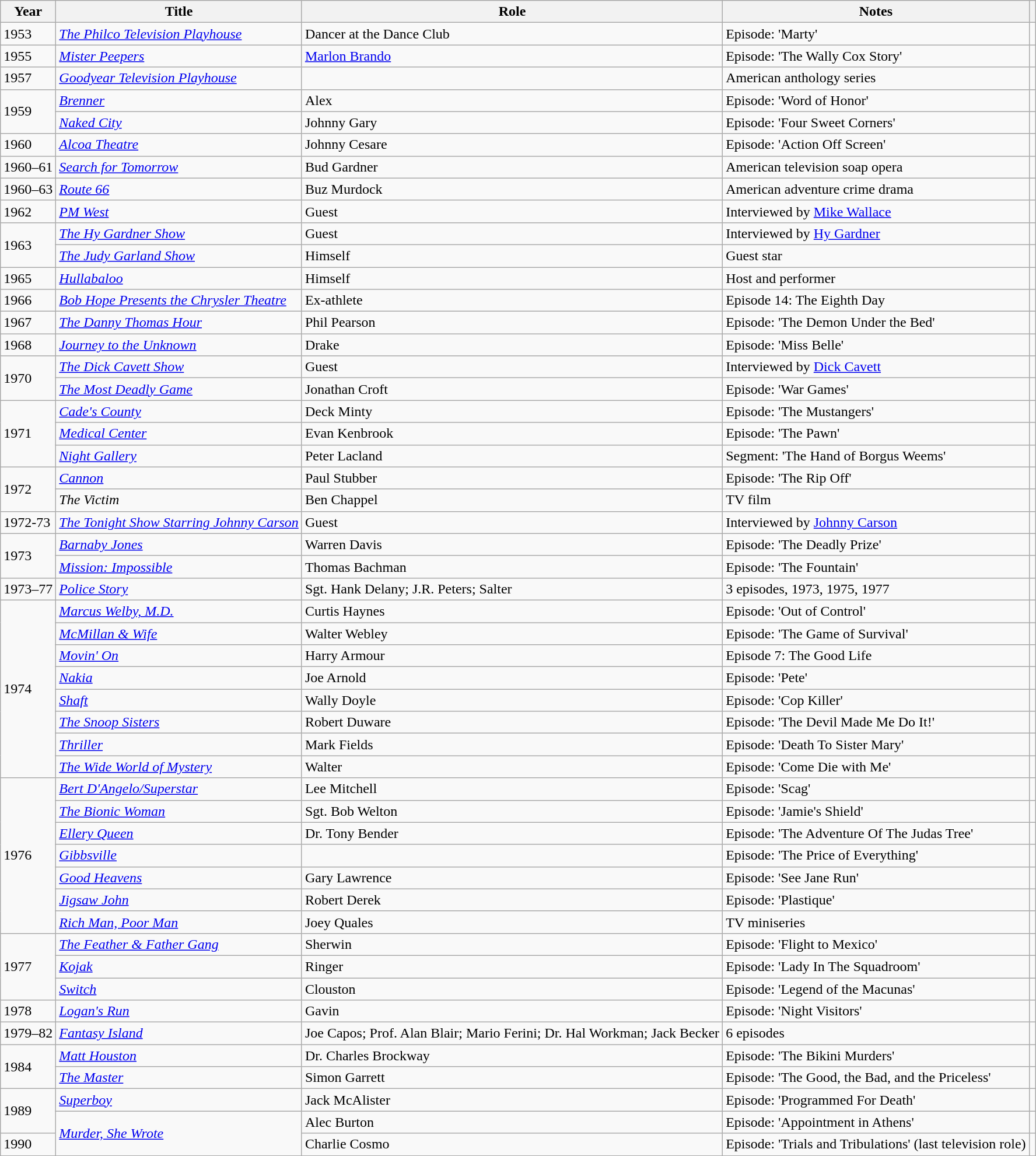<table class="wikitable sortable">
<tr>
<th>Year</th>
<th>Title</th>
<th>Role</th>
<th class="unsortable">Notes</th>
<th class="unsortable"></th>
</tr>
<tr>
<td>1953</td>
<td><em><a href='#'>The Philco Television Playhouse</a></em></td>
<td>Dancer at the Dance Club</td>
<td>Episode: 'Marty'</td>
<td></td>
</tr>
<tr>
<td>1955</td>
<td><em><a href='#'>Mister Peepers</a></em></td>
<td><a href='#'>Marlon Brando</a></td>
<td>Episode: 'The Wally Cox Story'</td>
<td></td>
</tr>
<tr>
<td>1957</td>
<td><em><a href='#'>Goodyear Television Playhouse</a></em></td>
<td></td>
<td>American anthology series</td>
<td></td>
</tr>
<tr>
<td rowspan="2">1959</td>
<td><em><a href='#'>Brenner</a></em></td>
<td>Alex</td>
<td>Episode: 'Word of Honor'</td>
<td></td>
</tr>
<tr>
<td><em><a href='#'>Naked City</a></em></td>
<td>Johnny Gary</td>
<td>Episode: 'Four Sweet Corners'</td>
<td></td>
</tr>
<tr>
<td>1960</td>
<td><em><a href='#'>Alcoa Theatre</a></em></td>
<td>Johnny Cesare</td>
<td>Episode: 'Action Off Screen'</td>
<td></td>
</tr>
<tr>
<td>1960–61</td>
<td><em><a href='#'>Search for Tomorrow</a></em></td>
<td>Bud Gardner</td>
<td>American television soap opera</td>
<td></td>
</tr>
<tr>
<td>1960–63</td>
<td><em><a href='#'>Route 66</a></em></td>
<td>Buz Murdock</td>
<td>American adventure crime drama</td>
<td></td>
</tr>
<tr>
<td>1962</td>
<td><em><a href='#'>PM West</a></em></td>
<td>Guest</td>
<td>Interviewed by <a href='#'>Mike Wallace</a></td>
<td></td>
</tr>
<tr>
<td rowspan="2">1963</td>
<td><em><a href='#'>The Hy Gardner Show</a></em></td>
<td>Guest</td>
<td>Interviewed by <a href='#'>Hy Gardner</a></td>
<td></td>
</tr>
<tr>
<td><em><a href='#'>The Judy Garland Show</a></em></td>
<td>Himself</td>
<td>Guest star</td>
<td></td>
</tr>
<tr>
<td>1965</td>
<td><em><a href='#'>Hullabaloo</a></em></td>
<td>Himself</td>
<td>Host and performer</td>
<td></td>
</tr>
<tr>
<td>1966</td>
<td><em><a href='#'>Bob Hope Presents the Chrysler Theatre</a></em></td>
<td>Ex-athlete</td>
<td>Episode 14: The Eighth Day</td>
<td></td>
</tr>
<tr>
<td>1967</td>
<td><em><a href='#'>The Danny Thomas Hour</a></em></td>
<td>Phil Pearson</td>
<td>Episode: 'The Demon Under the Bed'</td>
<td></td>
</tr>
<tr>
<td>1968</td>
<td><em><a href='#'>Journey to the Unknown</a></em></td>
<td>Drake</td>
<td>Episode: 'Miss Belle'</td>
<td></td>
</tr>
<tr>
<td rowspan="2">1970</td>
<td><em><a href='#'>The Dick Cavett Show</a></em></td>
<td>Guest</td>
<td>Interviewed by <a href='#'>Dick Cavett</a></td>
<td></td>
</tr>
<tr>
<td><em><a href='#'>The Most Deadly Game</a></em></td>
<td>Jonathan Croft</td>
<td>Episode: 'War Games'</td>
<td></td>
</tr>
<tr>
<td rowspan="3">1971</td>
<td><em><a href='#'>Cade's County</a></em></td>
<td>Deck Minty</td>
<td>Episode: 'The Mustangers'</td>
<td></td>
</tr>
<tr>
<td><em><a href='#'>Medical Center</a></em></td>
<td>Evan Kenbrook</td>
<td>Episode: 'The Pawn'</td>
<td></td>
</tr>
<tr>
<td><em><a href='#'>Night Gallery</a></em></td>
<td>Peter Lacland</td>
<td>Segment: 'The Hand of Borgus Weems'</td>
<td></td>
</tr>
<tr>
<td rowspan="2">1972</td>
<td><em><a href='#'>Cannon</a></em></td>
<td>Paul Stubber</td>
<td>Episode: 'The Rip Off'</td>
<td></td>
</tr>
<tr>
<td><em>The Victim</em></td>
<td>Ben Chappel</td>
<td>TV film</td>
<td></td>
</tr>
<tr>
<td>1972-73</td>
<td><em><a href='#'>The Tonight Show Starring Johnny Carson</a></em></td>
<td>Guest</td>
<td>Interviewed by <a href='#'>Johnny Carson</a></td>
<td></td>
</tr>
<tr>
<td rowspan="2">1973</td>
<td><em><a href='#'>Barnaby Jones</a></em></td>
<td>Warren Davis</td>
<td>Episode: 'The Deadly Prize'</td>
<td></td>
</tr>
<tr>
<td><em><a href='#'>Mission: Impossible</a></em></td>
<td>Thomas Bachman</td>
<td>Episode: 'The Fountain'</td>
<td></td>
</tr>
<tr>
<td>1973–77</td>
<td><em><a href='#'>Police Story</a></em></td>
<td>Sgt. Hank Delany; J.R. Peters; Salter</td>
<td>3 episodes, 1973, 1975, 1977</td>
<td></td>
</tr>
<tr>
<td rowspan="8">1974</td>
<td><em><a href='#'>Marcus Welby, M.D.</a></em></td>
<td>Curtis Haynes</td>
<td>Episode: 'Out of Control'</td>
<td></td>
</tr>
<tr>
<td><em><a href='#'>McMillan & Wife</a></em></td>
<td>Walter Webley</td>
<td>Episode: 'The Game of Survival'</td>
<td></td>
</tr>
<tr>
<td><em><a href='#'>Movin' On</a></em></td>
<td>Harry Armour</td>
<td>Episode 7: The Good Life</td>
<td></td>
</tr>
<tr>
<td><em><a href='#'>Nakia</a></em></td>
<td>Joe Arnold</td>
<td>Episode: 'Pete'</td>
<td></td>
</tr>
<tr>
<td><em><a href='#'>Shaft</a></em></td>
<td>Wally Doyle</td>
<td>Episode: 'Cop Killer'</td>
<td></td>
</tr>
<tr>
<td><em><a href='#'>The Snoop Sisters</a></em></td>
<td>Robert Duware</td>
<td>Episode: 'The Devil Made Me Do It!'</td>
<td></td>
</tr>
<tr>
<td><em><a href='#'>Thriller</a></em></td>
<td>Mark Fields</td>
<td>Episode: 'Death To Sister Mary'</td>
<td></td>
</tr>
<tr>
<td><em><a href='#'>The Wide World of Mystery</a></em></td>
<td>Walter</td>
<td>Episode: 'Come Die with Me'</td>
<td></td>
</tr>
<tr>
<td rowspan="7">1976</td>
<td><em><a href='#'>Bert D'Angelo/Superstar</a></em></td>
<td>Lee Mitchell</td>
<td>Episode: 'Scag'</td>
<td></td>
</tr>
<tr>
<td><em><a href='#'>The Bionic Woman</a></em></td>
<td>Sgt. Bob Welton</td>
<td>Episode: 'Jamie's Shield'</td>
<td></td>
</tr>
<tr>
<td><em><a href='#'>Ellery Queen</a></em></td>
<td>Dr. Tony Bender</td>
<td>Episode: 'The Adventure Of The Judas Tree'</td>
<td></td>
</tr>
<tr>
<td><em><a href='#'>Gibbsville</a></em></td>
<td></td>
<td>Episode: 'The Price of Everything'</td>
<td></td>
</tr>
<tr>
<td><em><a href='#'>Good Heavens</a></em></td>
<td>Gary Lawrence</td>
<td>Episode: 'See Jane Run'</td>
<td></td>
</tr>
<tr>
<td><em><a href='#'>Jigsaw John</a></em></td>
<td>Robert Derek</td>
<td>Episode: 'Plastique'</td>
<td></td>
</tr>
<tr>
<td><em><a href='#'>Rich Man, Poor Man</a></em></td>
<td>Joey Quales</td>
<td>TV miniseries</td>
<td></td>
</tr>
<tr>
<td rowspan="3">1977</td>
<td><em><a href='#'>The Feather & Father Gang</a></em></td>
<td>Sherwin</td>
<td>Episode: 'Flight to Mexico'</td>
<td></td>
</tr>
<tr>
<td><em><a href='#'>Kojak</a></em></td>
<td>Ringer</td>
<td>Episode: 'Lady In The Squadroom'</td>
<td></td>
</tr>
<tr>
<td><em><a href='#'>Switch</a></em></td>
<td>Clouston</td>
<td>Episode: 'Legend of the Macunas'</td>
<td></td>
</tr>
<tr>
<td>1978</td>
<td><em><a href='#'>Logan's Run</a></em></td>
<td>Gavin</td>
<td>Episode: 'Night Visitors'</td>
<td></td>
</tr>
<tr>
<td>1979–82</td>
<td><em><a href='#'>Fantasy Island</a></em></td>
<td>Joe Capos; Prof. Alan Blair; Mario Ferini; Dr. Hal Workman; Jack Becker</td>
<td>6 episodes</td>
<td></td>
</tr>
<tr>
<td rowspan="2">1984</td>
<td><em><a href='#'>Matt Houston</a></em></td>
<td>Dr. Charles Brockway</td>
<td>Episode: 'The Bikini Murders'</td>
<td></td>
</tr>
<tr>
<td><em><a href='#'>The Master</a></em></td>
<td>Simon Garrett</td>
<td>Episode: 'The Good, the Bad, and the Priceless'</td>
<td></td>
</tr>
<tr>
<td rowspan="2">1989</td>
<td><em><a href='#'>Superboy</a></em></td>
<td>Jack McAlister</td>
<td>Episode: 'Programmed For Death'</td>
<td></td>
</tr>
<tr>
<td rowspan="2"><em><a href='#'>Murder, She Wrote</a></em></td>
<td>Alec Burton</td>
<td>Episode: 'Appointment in Athens'</td>
<td></td>
</tr>
<tr>
<td>1990</td>
<td>Charlie Cosmo</td>
<td>Episode: 'Trials and Tribulations' (last television role)</td>
<td></td>
</tr>
<tr>
</tr>
</table>
